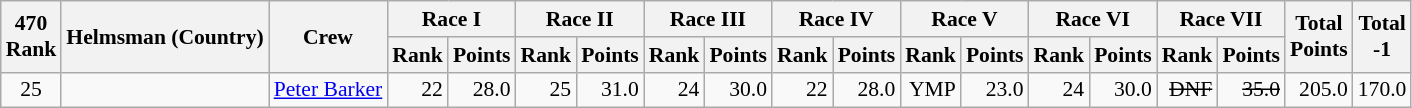<table class="wikitable" style="text-align:right; font-size:90%">
<tr>
<th rowspan="2">470<br>Rank</th>
<th rowspan="2">Helmsman (Country)</th>
<th rowspan="2">Crew</th>
<th colspan="2">Race I</th>
<th colspan="2">Race II</th>
<th colspan="2">Race III</th>
<th colspan="2">Race IV</th>
<th colspan="2">Race V</th>
<th colspan="2">Race VI</th>
<th colspan="2">Race VII</th>
<th rowspan="2">Total <br>Points <br> </th>
<th rowspan="2">Total<br>-1<br> </th>
</tr>
<tr>
<th>Rank</th>
<th>Points</th>
<th>Rank</th>
<th>Points</th>
<th>Rank</th>
<th>Points</th>
<th>Rank</th>
<th>Points</th>
<th>Rank</th>
<th>Points</th>
<th>Rank</th>
<th>Points</th>
<th>Rank</th>
<th>Points</th>
</tr>
<tr style="vertical-align:top;">
<td align=center>25</td>
<td align=left></td>
<td align=left><a href='#'>Peter Barker</a> </td>
<td>22</td>
<td>28.0</td>
<td>25</td>
<td>31.0</td>
<td>24</td>
<td>30.0</td>
<td>22</td>
<td>28.0</td>
<td>YMP</td>
<td>23.0</td>
<td>24</td>
<td>30.0</td>
<td><s>DNF</s></td>
<td><s>35.0</s></td>
<td>205.0</td>
<td>170.0</td>
</tr>
</table>
